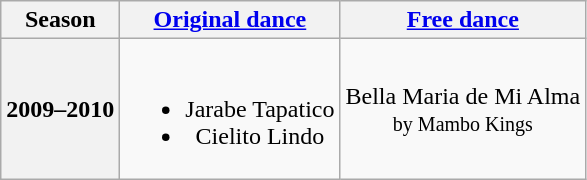<table class="wikitable" style="text-align:center">
<tr>
<th>Season</th>
<th><a href='#'>Original dance</a></th>
<th><a href='#'>Free dance</a></th>
</tr>
<tr>
<th>2009–2010</th>
<td><br><ul><li>Jarabe Tapatico</li><li>Cielito Lindo</li></ul></td>
<td>Bella Maria de Mi Alma <br><small> by Mambo Kings </small></td>
</tr>
</table>
